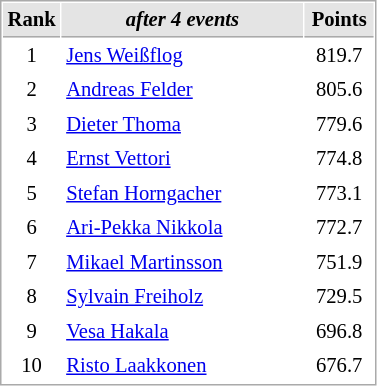<table cellspacing="1" cellpadding="3" style="border:1px solid #AAAAAA;font-size:86%">
<tr bgcolor="#E4E4E4">
<th style="border-bottom:1px solid #AAAAAA" width=10>Rank</th>
<th style="border-bottom:1px solid #AAAAAA" width=155><em>after 4 events</em></th>
<th style="border-bottom:1px solid #AAAAAA" width=40>Points</th>
</tr>
<tr>
<td align=center>1</td>
<td> <a href='#'>Jens Weißflog</a></td>
<td align=center>819.7</td>
</tr>
<tr>
<td align=center>2</td>
<td> <a href='#'>Andreas Felder</a></td>
<td align=center>805.6</td>
</tr>
<tr>
<td align=center>3</td>
<td> <a href='#'>Dieter Thoma</a></td>
<td align=center>779.6</td>
</tr>
<tr>
<td align=center>4</td>
<td> <a href='#'>Ernst Vettori</a></td>
<td align=center>774.8</td>
</tr>
<tr>
<td align=center>5</td>
<td> <a href='#'>Stefan Horngacher</a></td>
<td align=center>773.1</td>
</tr>
<tr>
<td align=center>6</td>
<td> <a href='#'>Ari-Pekka Nikkola</a></td>
<td align=center>772.7</td>
</tr>
<tr>
<td align=center>7</td>
<td> <a href='#'>Mikael Martinsson</a></td>
<td align=center>751.9</td>
</tr>
<tr>
<td align=center>8</td>
<td> <a href='#'>Sylvain Freiholz</a></td>
<td align=center>729.5</td>
</tr>
<tr>
<td align=center>9</td>
<td> <a href='#'>Vesa Hakala</a></td>
<td align=center>696.8</td>
</tr>
<tr>
<td align=center>10</td>
<td> <a href='#'>Risto Laakkonen</a></td>
<td align=center>676.7</td>
</tr>
</table>
